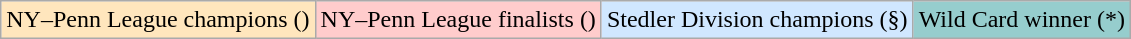<table class="wikitable">
<tr>
<td align="center" bgcolor="#ffe6bd">NY–Penn League champions ()</td>
<td align="center" bgcolor="#ffcccc">NY–Penn League finalists ()</td>
<td align="center" bgcolor="#d0e7ff">Stedler Division champions (§)</td>
<td align="center" bgcolor="#96cdcd">Wild Card winner (*)</td>
</tr>
</table>
